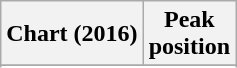<table class="wikitable sortable plainrowheaders" style="text-align:center;">
<tr>
<th scope="col">Chart (2016)</th>
<th scope="col">Peak<br>position</th>
</tr>
<tr>
</tr>
<tr>
</tr>
</table>
